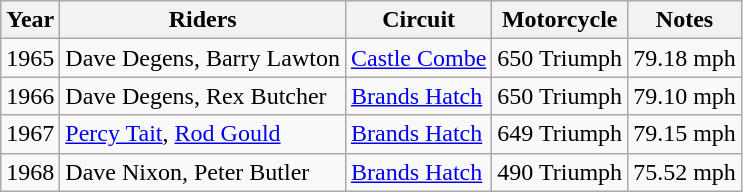<table class="wikitable">
<tr>
<th>Year</th>
<th>Riders</th>
<th>Circuit</th>
<th>Motorcycle</th>
<th>Notes</th>
</tr>
<tr>
<td>1965</td>
<td>Dave Degens, Barry Lawton</td>
<td><a href='#'>Castle Combe</a></td>
<td>650 Triumph</td>
<td>79.18 mph</td>
</tr>
<tr>
<td>1966</td>
<td>Dave Degens, Rex Butcher</td>
<td><a href='#'>Brands Hatch</a></td>
<td>650 Triumph</td>
<td>79.10 mph</td>
</tr>
<tr>
<td>1967</td>
<td><a href='#'>Percy Tait</a>, <a href='#'>Rod Gould</a></td>
<td><a href='#'>Brands Hatch</a></td>
<td>649 Triumph</td>
<td>79.15 mph</td>
</tr>
<tr>
<td>1968</td>
<td>Dave Nixon, Peter Butler</td>
<td><a href='#'>Brands Hatch</a></td>
<td>490 Triumph</td>
<td>75.52 mph</td>
</tr>
</table>
